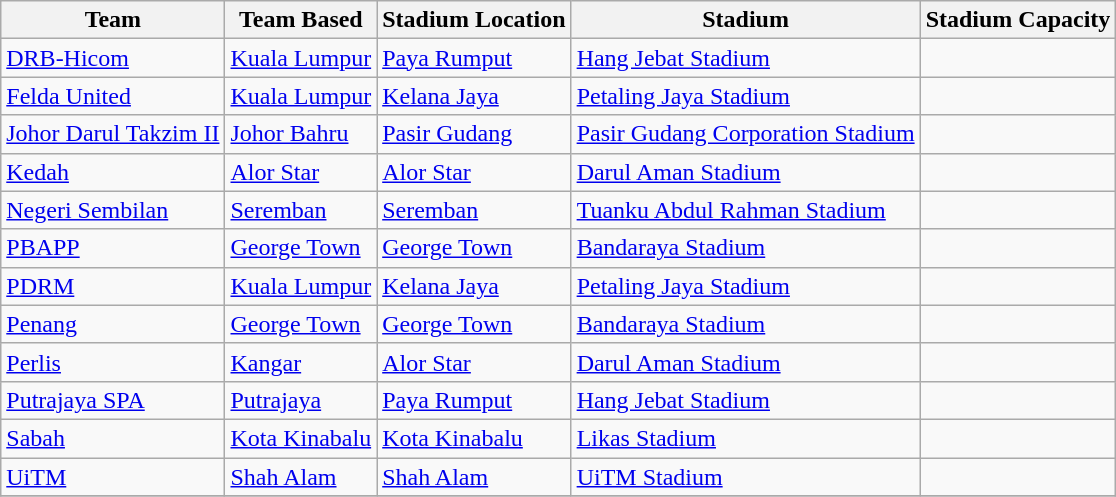<table class="wikitable sortable" style="text-align: left;">
<tr>
<th>Team</th>
<th>Team Based</th>
<th>Stadium Location</th>
<th>Stadium</th>
<th>Stadium Capacity</th>
</tr>
<tr>
<td><a href='#'>DRB-Hicom</a></td>
<td><a href='#'>Kuala Lumpur</a></td>
<td><a href='#'>Paya Rumput</a></td>
<td><a href='#'>Hang Jebat Stadium</a></td>
<td></td>
</tr>
<tr>
<td><a href='#'>Felda United</a></td>
<td><a href='#'>Kuala Lumpur</a></td>
<td><a href='#'>Kelana Jaya</a></td>
<td><a href='#'>Petaling Jaya Stadium</a></td>
<td></td>
</tr>
<tr>
<td><a href='#'>Johor Darul Takzim II</a></td>
<td><a href='#'>Johor Bahru</a></td>
<td><a href='#'>Pasir Gudang</a></td>
<td><a href='#'>Pasir Gudang Corporation Stadium</a></td>
<td></td>
</tr>
<tr>
<td><a href='#'>Kedah</a></td>
<td><a href='#'>Alor Star</a></td>
<td><a href='#'>Alor Star</a></td>
<td><a href='#'>Darul Aman Stadium</a></td>
<td></td>
</tr>
<tr>
<td><a href='#'>Negeri Sembilan</a></td>
<td><a href='#'>Seremban</a></td>
<td><a href='#'>Seremban</a></td>
<td><a href='#'>Tuanku Abdul Rahman Stadium</a></td>
<td></td>
</tr>
<tr>
<td><a href='#'>PBAPP</a></td>
<td><a href='#'>George Town</a></td>
<td><a href='#'>George Town</a></td>
<td><a href='#'>Bandaraya Stadium</a></td>
<td></td>
</tr>
<tr>
<td><a href='#'>PDRM</a></td>
<td><a href='#'>Kuala Lumpur</a></td>
<td><a href='#'>Kelana Jaya</a></td>
<td><a href='#'>Petaling Jaya Stadium</a></td>
<td></td>
</tr>
<tr>
<td><a href='#'>Penang</a></td>
<td><a href='#'>George Town</a></td>
<td><a href='#'>George Town</a></td>
<td><a href='#'>Bandaraya Stadium</a></td>
<td></td>
</tr>
<tr>
<td><a href='#'>Perlis</a></td>
<td><a href='#'>Kangar</a></td>
<td><a href='#'>Alor Star</a></td>
<td><a href='#'>Darul Aman Stadium</a></td>
<td></td>
</tr>
<tr>
<td><a href='#'>Putrajaya SPA</a></td>
<td><a href='#'>Putrajaya</a></td>
<td><a href='#'>Paya Rumput</a></td>
<td><a href='#'>Hang Jebat Stadium</a></td>
<td></td>
</tr>
<tr>
<td><a href='#'>Sabah</a></td>
<td><a href='#'>Kota Kinabalu</a></td>
<td><a href='#'>Kota Kinabalu</a></td>
<td><a href='#'>Likas Stadium</a></td>
<td></td>
</tr>
<tr>
<td><a href='#'>UiTM</a></td>
<td><a href='#'>Shah Alam</a></td>
<td><a href='#'>Shah Alam</a></td>
<td><a href='#'>UiTM Stadium</a></td>
<td></td>
</tr>
<tr>
</tr>
</table>
